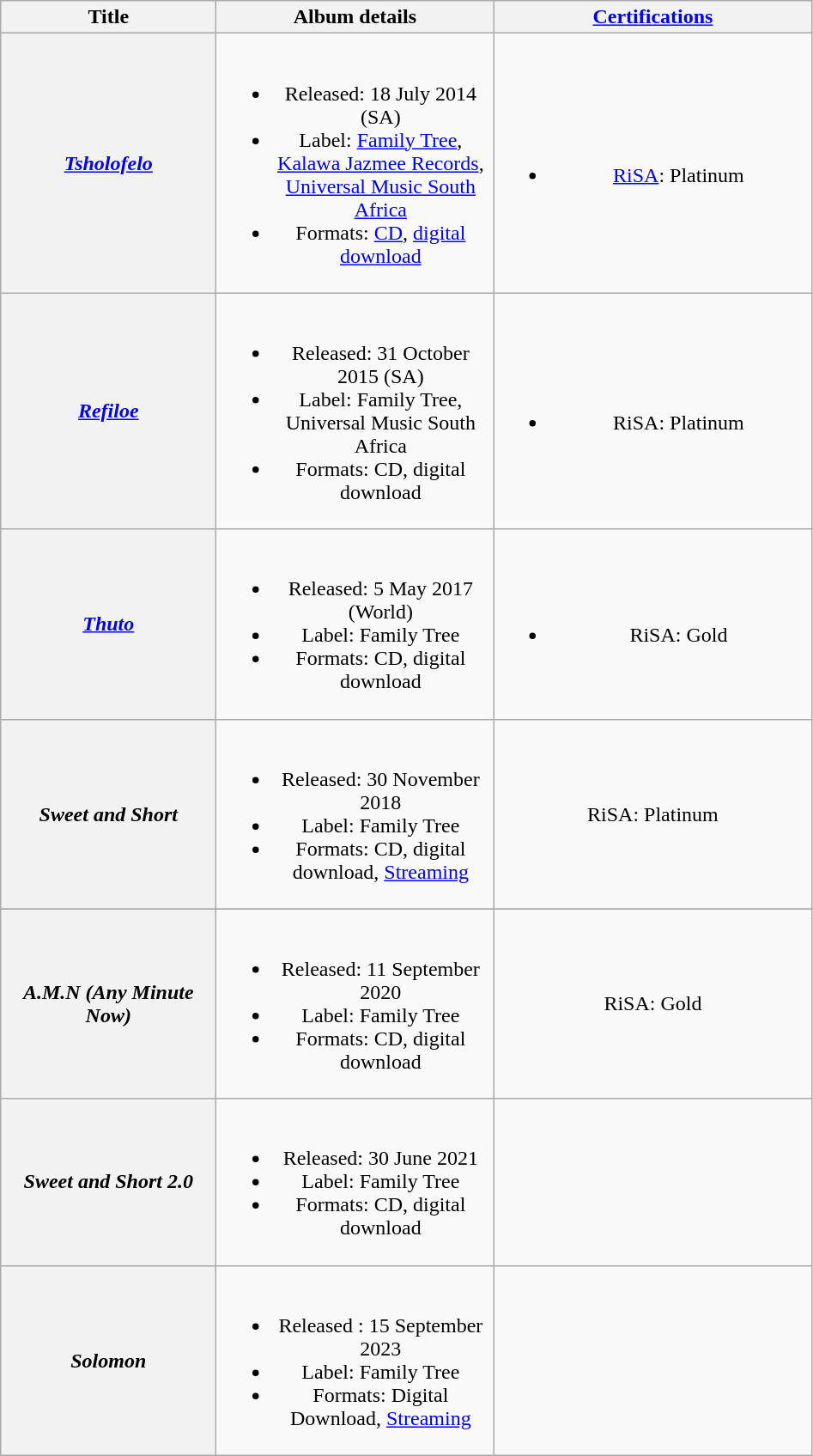<table class="wikitable plainrowheaders" style="text-align:center;">
<tr>
<th scope="col" style="width:10em;">Title</th>
<th scope="col" style="width:13em;">Album details</th>
<th scope="col" style="width:15em;"><a href='#'>Certifications</a></th>
</tr>
<tr>
<th scope="row"><em><a href='#'>Tsholofelo</a></em></th>
<td><br><ul><li>Released: 18 July 2014 <span>(SA)</span></li><li>Label: <a href='#'>Family Tree</a>, <a href='#'>Kalawa Jazmee Records</a>, <a href='#'>Universal Music South Africa</a></li><li>Formats: <a href='#'>CD</a>, <a href='#'>digital download</a></li></ul></td>
<td><br><ul><li><a href='#'>RiSA</a>: Platinum</li></ul></td>
</tr>
<tr>
<th scope="row"><em><a href='#'>Refiloe</a></em></th>
<td><br><ul><li>Released: 31 October 2015 <span>(SA)</span></li><li>Label: Family Tree, Universal Music South Africa</li><li>Formats: CD, digital download</li></ul></td>
<td><br><ul><li>RiSA: Platinum</li></ul></td>
</tr>
<tr>
<th scope="row"><em><a href='#'>Thuto</a></em></th>
<td><br><ul><li>Released: 5 May 2017 <span>(World)</span></li><li>Label: Family Tree</li><li>Formats: CD, digital download</li></ul></td>
<td><br><ul><li>RiSA: Gold</li></ul></td>
</tr>
<tr>
<th scope="row"><em>Sweet and Short</em></th>
<td><br><ul><li>Released: 30 November 2018</li><li>Label: Family Tree</li><li>Formats: CD, digital download, <a href='#'>Streaming</a></li></ul></td>
<td>RiSA: Platinum</td>
</tr>
<tr>
</tr>
<tr>
<th scope="row"><em>A.M.N (Any Minute Now)</em></th>
<td><br><ul><li>Released: 11 September 2020</li><li>Label: Family Tree</li><li>Formats: CD, digital download</li></ul></td>
<td>RiSA: Gold</td>
</tr>
<tr>
<th scope="row"><em>Sweet and Short 2.0</em></th>
<td><br><ul><li>Released: 30 June 2021</li><li>Label: Family Tree</li><li>Formats: CD, digital download</li></ul></td>
<td></td>
</tr>
<tr>
<th scope="row"><em>Solomon</em></th>
<td><br><ul><li>Released : 15 September 2023</li><li>Label: Family Tree</li><li>Formats: Digital Download, <a href='#'>Streaming</a></li></ul></td>
<td></td>
</tr>
</table>
